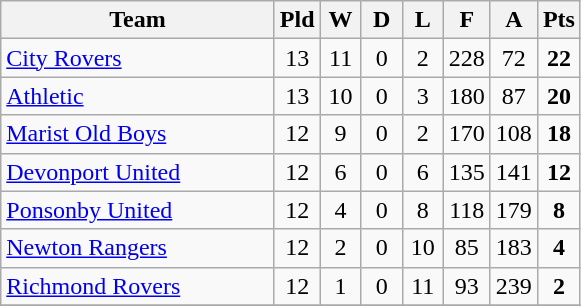<table class="wikitable" style="text-align:center;">
<tr>
<th width=175>Team</th>
<th width=20 abbr="Played">Pld</th>
<th width=20 abbr="Won">W</th>
<th width=20 abbr="Drawn">D</th>
<th width=20 abbr="Lost">L</th>
<th width=20 abbr="For">F</th>
<th width=20 abbr="Against">A</th>
<th width=20 abbr="Points">Pts</th>
</tr>
<tr>
<td style="text-align:left;"><a href='#'>City Rovers</a></td>
<td>13</td>
<td>11</td>
<td>0</td>
<td>2</td>
<td>228</td>
<td>72</td>
<td><strong>22</strong></td>
</tr>
<tr>
<td style="text-align:left;"><a href='#'>Athletic</a></td>
<td>13</td>
<td>10</td>
<td>0</td>
<td>3</td>
<td>180</td>
<td>87</td>
<td><strong>20</strong></td>
</tr>
<tr>
<td style="text-align:left;"><a href='#'>Marist Old Boys</a></td>
<td>12</td>
<td>9</td>
<td>0</td>
<td>2</td>
<td>170</td>
<td>108</td>
<td><strong>18</strong></td>
</tr>
<tr>
<td style="text-align:left;"><a href='#'>Devonport United</a></td>
<td>12</td>
<td>6</td>
<td>0</td>
<td>6</td>
<td>135</td>
<td>141</td>
<td><strong>12</strong></td>
</tr>
<tr>
<td style="text-align:left;"><a href='#'>Ponsonby United</a></td>
<td>12</td>
<td>4</td>
<td>0</td>
<td>8</td>
<td>118</td>
<td>179</td>
<td><strong>8</strong></td>
</tr>
<tr>
<td style="text-align:left;"><a href='#'>Newton Rangers</a></td>
<td>12</td>
<td>2</td>
<td>0</td>
<td>10</td>
<td>85</td>
<td>183</td>
<td><strong>4</strong></td>
</tr>
<tr>
<td style="text-align:left;"><a href='#'>Richmond Rovers</a></td>
<td>12</td>
<td>1</td>
<td>0</td>
<td>11</td>
<td>93</td>
<td>239</td>
<td><strong>2</strong></td>
</tr>
<tr>
</tr>
</table>
